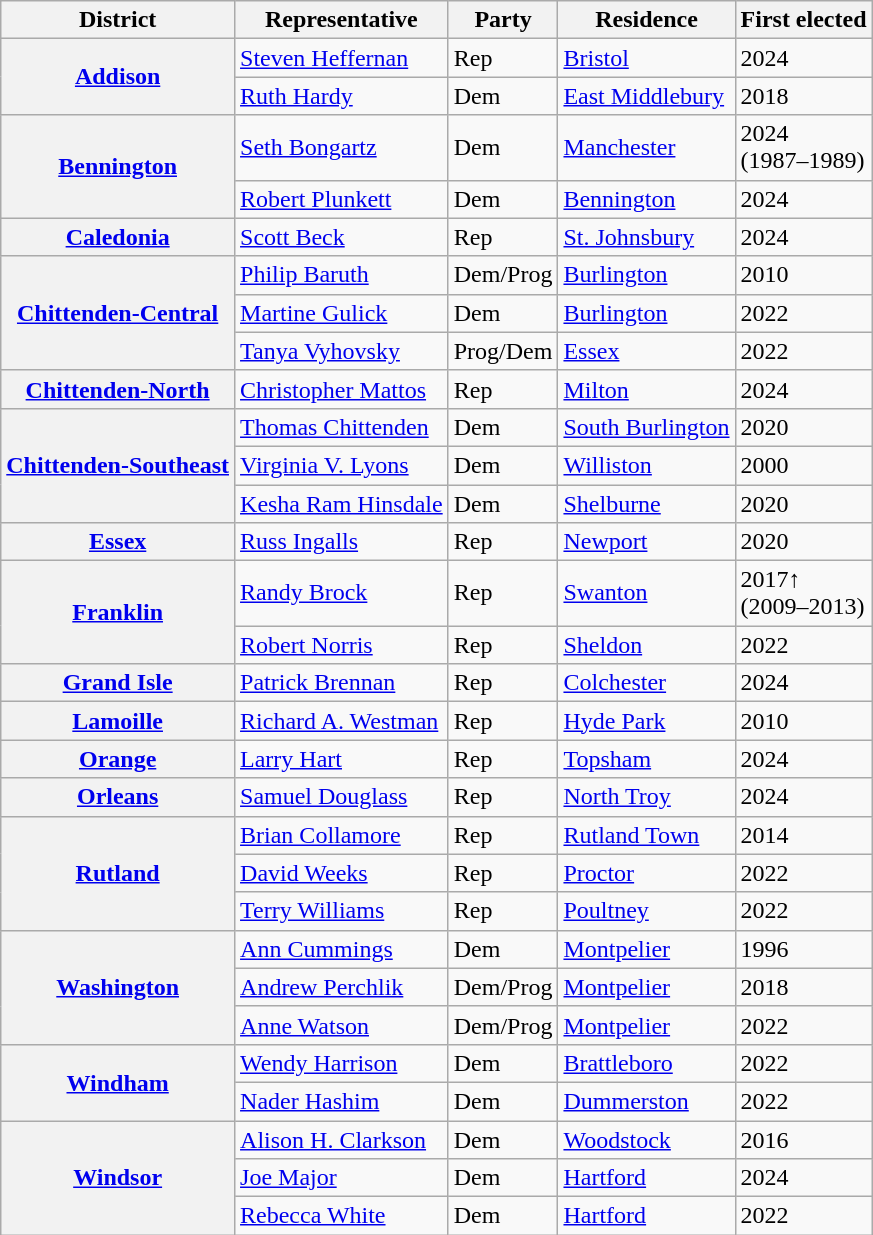<table class="wikitable sortable">
<tr>
<th>District</th>
<th>Representative</th>
<th>Party</th>
<th>Residence</th>
<th>First elected</th>
</tr>
<tr>
<th rowspan=2><a href='#'>Addison</a></th>
<td><a href='#'>Steven Heffernan</a></td>
<td>Rep</td>
<td><a href='#'>Bristol</a></td>
<td>2024</td>
</tr>
<tr>
<td><a href='#'>Ruth Hardy</a></td>
<td>Dem</td>
<td><a href='#'>East Middlebury</a></td>
<td>2018</td>
</tr>
<tr>
<th rowspan=2><a href='#'>Bennington</a></th>
<td><a href='#'>Seth Bongartz</a></td>
<td>Dem</td>
<td><a href='#'>Manchester</a></td>
<td>2024<br>(1987–1989)</td>
</tr>
<tr>
<td><a href='#'>Robert Plunkett</a></td>
<td>Dem</td>
<td><a href='#'>Bennington</a></td>
<td>2024</td>
</tr>
<tr>
<th rowspan=1><a href='#'>Caledonia</a></th>
<td><a href='#'>Scott Beck</a></td>
<td>Rep</td>
<td><a href='#'>St. Johnsbury</a></td>
<td>2024</td>
</tr>
<tr>
<th rowspan=3><a href='#'>Chittenden-Central</a></th>
<td><a href='#'>Philip Baruth</a></td>
<td>Dem/Prog</td>
<td><a href='#'>Burlington</a></td>
<td>2010</td>
</tr>
<tr>
<td><a href='#'>Martine Gulick</a></td>
<td>Dem</td>
<td><a href='#'>Burlington</a></td>
<td>2022</td>
</tr>
<tr>
<td><a href='#'>Tanya Vyhovsky</a></td>
<td>Prog/Dem</td>
<td><a href='#'>Essex</a></td>
<td>2022</td>
</tr>
<tr>
<th rowspan=1><a href='#'>Chittenden-North</a></th>
<td><a href='#'>Christopher Mattos</a></td>
<td>Rep</td>
<td><a href='#'>Milton</a></td>
<td>2024</td>
</tr>
<tr>
<th rowspan=3><a href='#'>Chittenden-Southeast</a></th>
<td><a href='#'>Thomas Chittenden</a></td>
<td>Dem</td>
<td><a href='#'>South Burlington</a></td>
<td>2020</td>
</tr>
<tr>
<td><a href='#'>Virginia V. Lyons</a></td>
<td>Dem</td>
<td><a href='#'>Williston</a></td>
<td>2000</td>
</tr>
<tr>
<td><a href='#'>Kesha Ram Hinsdale</a></td>
<td>Dem</td>
<td><a href='#'>Shelburne</a></td>
<td>2020</td>
</tr>
<tr>
<th rowspan=1><a href='#'>Essex</a></th>
<td><a href='#'>Russ Ingalls</a></td>
<td>Rep</td>
<td><a href='#'>Newport</a></td>
<td>2020</td>
</tr>
<tr>
<th rowspan=2><a href='#'>Franklin</a></th>
<td><a href='#'>Randy Brock</a></td>
<td>Rep</td>
<td><a href='#'>Swanton</a></td>
<td>2017↑<br>(2009–2013)</td>
</tr>
<tr>
<td><a href='#'>Robert Norris</a></td>
<td>Rep</td>
<td><a href='#'>Sheldon</a></td>
<td>2022</td>
</tr>
<tr>
<th><a href='#'>Grand Isle</a></th>
<td><a href='#'>Patrick Brennan</a></td>
<td>Rep</td>
<td><a href='#'>Colchester</a></td>
<td>2024</td>
</tr>
<tr>
<th><a href='#'>Lamoille</a></th>
<td><a href='#'>Richard A. Westman</a></td>
<td>Rep</td>
<td><a href='#'>Hyde Park</a></td>
<td>2010</td>
</tr>
<tr>
<th><a href='#'>Orange</a></th>
<td><a href='#'>Larry Hart</a></td>
<td>Rep</td>
<td><a href='#'>Topsham</a></td>
<td>2024</td>
</tr>
<tr>
<th rowspan=1><a href='#'>Orleans</a></th>
<td><a href='#'>Samuel Douglass</a></td>
<td>Rep</td>
<td><a href='#'>North Troy</a></td>
<td>2024</td>
</tr>
<tr>
<th rowspan=3><a href='#'>Rutland</a></th>
<td><a href='#'>Brian Collamore</a></td>
<td>Rep</td>
<td><a href='#'>Rutland Town</a></td>
<td>2014</td>
</tr>
<tr>
<td><a href='#'>David Weeks</a></td>
<td>Rep</td>
<td><a href='#'>Proctor</a></td>
<td>2022</td>
</tr>
<tr>
<td><a href='#'>Terry Williams</a></td>
<td>Rep</td>
<td><a href='#'>Poultney</a></td>
<td>2022</td>
</tr>
<tr>
<th rowspan=3><a href='#'>Washington</a></th>
<td><a href='#'>Ann Cummings</a></td>
<td>Dem</td>
<td><a href='#'>Montpelier</a></td>
<td>1996</td>
</tr>
<tr>
<td><a href='#'>Andrew Perchlik</a></td>
<td>Dem/Prog</td>
<td><a href='#'>Montpelier</a></td>
<td>2018</td>
</tr>
<tr>
<td><a href='#'>Anne Watson</a></td>
<td>Dem/Prog</td>
<td><a href='#'>Montpelier</a></td>
<td>2022</td>
</tr>
<tr>
<th rowspan=2><a href='#'>Windham</a></th>
<td><a href='#'>Wendy Harrison</a></td>
<td>Dem</td>
<td><a href='#'>Brattleboro</a></td>
<td>2022</td>
</tr>
<tr>
<td><a href='#'>Nader Hashim</a></td>
<td>Dem</td>
<td><a href='#'>Dummerston</a></td>
<td>2022</td>
</tr>
<tr>
<th rowspan=3><a href='#'>Windsor</a></th>
<td><a href='#'>Alison H. Clarkson</a></td>
<td>Dem</td>
<td><a href='#'>Woodstock</a></td>
<td>2016</td>
</tr>
<tr>
<td><a href='#'>Joe Major</a></td>
<td>Dem</td>
<td><a href='#'>Hartford</a></td>
<td>2024</td>
</tr>
<tr>
<td><a href='#'>Rebecca White</a></td>
<td>Dem</td>
<td><a href='#'>Hartford</a></td>
<td>2022</td>
</tr>
</table>
